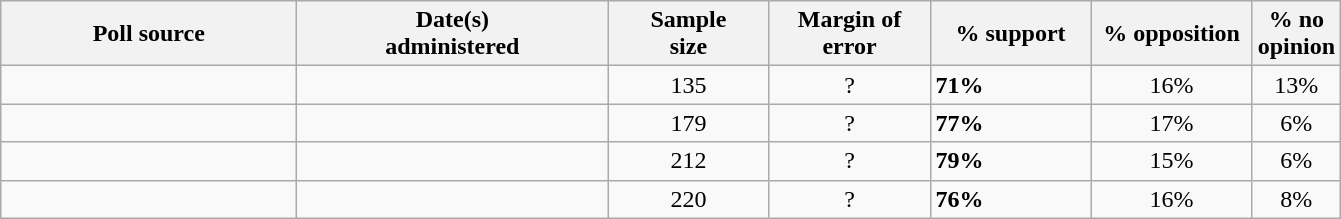<table class="wikitable">
<tr style="text-align:right;">
<th style="width:190px;">Poll source</th>
<th style="width:200px;">Date(s)<br>administered</th>
<th style="width:100px;">Sample<br>size</th>
<th style="width:100px;">Margin of<br>error</th>
<th style="width:100px;">% support</th>
<th style="width:100px;">% opposition</th>
<th style="width:40px;">% no opinion</th>
</tr>
<tr>
<td></td>
<td align=center></td>
<td align=center>135</td>
<td align=center>?</td>
<td><strong>71%</strong></td>
<td align=center>16%</td>
<td align=center>13%</td>
</tr>
<tr>
<td></td>
<td align=center></td>
<td align=center>179</td>
<td align=center>?</td>
<td><strong>77%</strong></td>
<td align=center>17%</td>
<td align=center>6%</td>
</tr>
<tr>
<td></td>
<td align=center></td>
<td align=center>212</td>
<td align=center>?</td>
<td><strong>79%</strong></td>
<td align=center>15%</td>
<td align=center>6%</td>
</tr>
<tr>
<td></td>
<td align=center></td>
<td align=center>220</td>
<td align=center>?</td>
<td><strong>76%</strong></td>
<td align=center>16%</td>
<td align=center>8%</td>
</tr>
</table>
